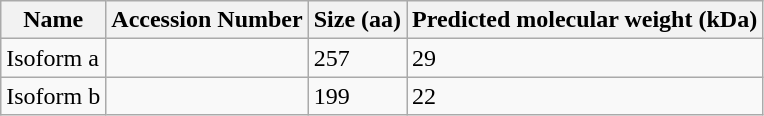<table class="wikitable">
<tr>
<th>Name</th>
<th>Accession Number</th>
<th>Size (aa)</th>
<th>Predicted molecular weight (kDa)</th>
</tr>
<tr>
<td>Isoform a</td>
<td></td>
<td>257</td>
<td>29</td>
</tr>
<tr>
<td>Isoform b</td>
<td></td>
<td>199</td>
<td>22</td>
</tr>
</table>
